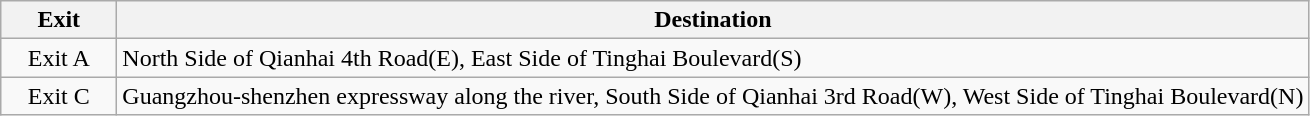<table class="wikitable">
<tr>
<th style="width:70px">Exit</th>
<th>Destination</th>
</tr>
<tr>
<td align="center">Exit A</td>
<td>North Side of Qianhai 4th Road(E), East Side of Tinghai Boulevard(S)</td>
</tr>
<tr>
<td align="center">Exit C</td>
<td>Guangzhou-shenzhen expressway along the river, South Side of Qianhai 3rd Road(W), West Side of Tinghai Boulevard(N)</td>
</tr>
</table>
